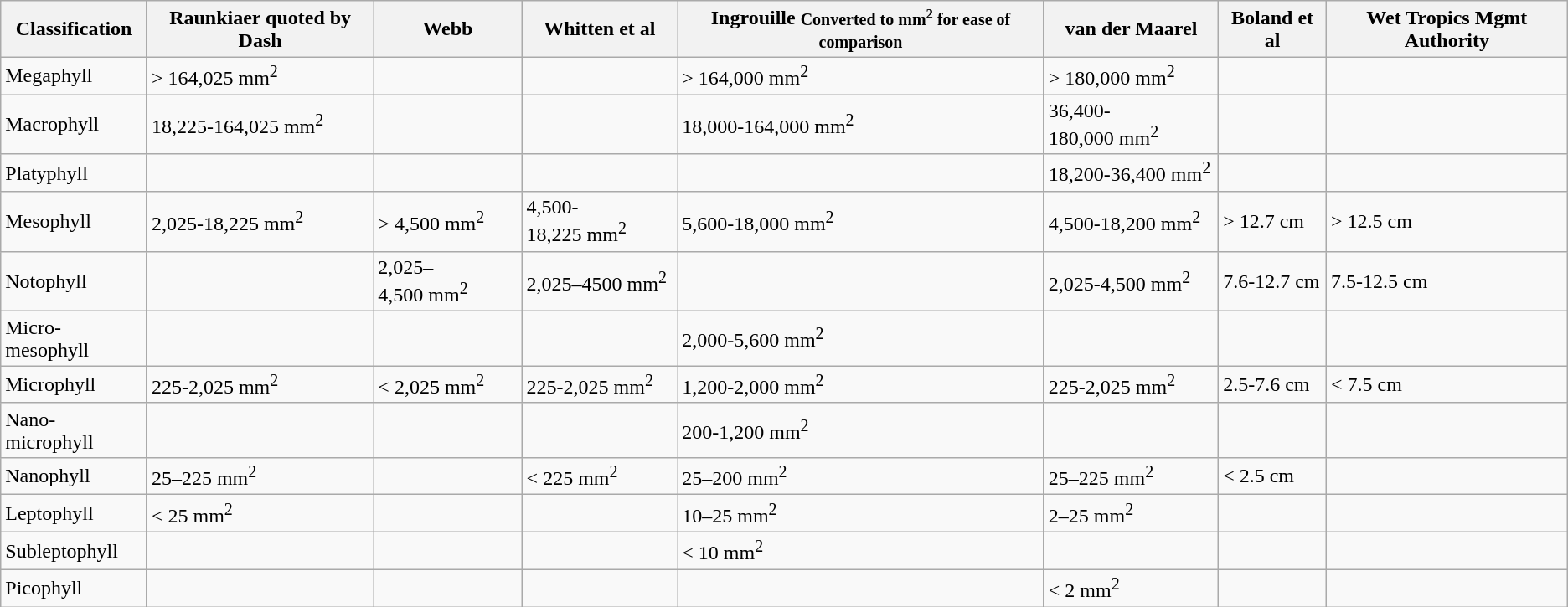<table class="wikitable">
<tr>
<th>Classification</th>
<th>Raunkiaer quoted by Dash</th>
<th>Webb </th>
<th>Whitten et al</th>
<th>Ingrouille <small>Converted to mm<sup>2</sup> for ease of comparison</small></th>
<th>van der Maarel</th>
<th>Boland et al</th>
<th>Wet Tropics Mgmt Authority</th>
</tr>
<tr>
<td>Megaphyll</td>
<td>> 164,025 mm<sup>2</sup></td>
<td></td>
<td></td>
<td>> 164,000 mm<sup>2</sup></td>
<td>> 180,000 mm<sup>2</sup></td>
<td></td>
<td></td>
</tr>
<tr>
<td>Macrophyll</td>
<td>18,225-164,025 mm<sup>2</sup></td>
<td></td>
<td></td>
<td>18,000-164,000 mm<sup>2</sup></td>
<td>36,400-180,000 mm<sup>2</sup></td>
<td></td>
<td></td>
</tr>
<tr>
<td>Platyphyll</td>
<td></td>
<td></td>
<td></td>
<td></td>
<td>18,200-36,400 mm<sup>2</sup></td>
<td></td>
<td></td>
</tr>
<tr>
<td>Mesophyll</td>
<td>2,025-18,225 mm<sup>2</sup></td>
<td>> 4,500 mm<sup>2</sup></td>
<td>4,500-18,225 mm<sup>2</sup></td>
<td>5,600-18,000 mm<sup>2</sup></td>
<td>4,500-18,200 mm<sup>2</sup></td>
<td>> 12.7 cm</td>
<td>> 12.5 cm</td>
</tr>
<tr>
<td>Notophyll</td>
<td></td>
<td>2,025–4,500 mm<sup>2</sup></td>
<td>2,025–4500 mm<sup>2</sup></td>
<td></td>
<td>2,025-4,500 mm<sup>2</sup></td>
<td>7.6-12.7 cm</td>
<td>7.5-12.5 cm</td>
</tr>
<tr>
<td>Micro-mesophyll</td>
<td></td>
<td></td>
<td></td>
<td>2,000-5,600 mm<sup>2</sup></td>
<td></td>
<td></td>
<td></td>
</tr>
<tr>
<td>Microphyll</td>
<td>225-2,025 mm<sup>2</sup></td>
<td>< 2,025 mm<sup>2</sup></td>
<td>225-2,025 mm<sup>2</sup></td>
<td>1,200-2,000 mm<sup>2</sup></td>
<td>225-2,025 mm<sup>2</sup></td>
<td>2.5-7.6 cm</td>
<td>< 7.5 cm</td>
</tr>
<tr>
<td>Nano-microphyll</td>
<td></td>
<td></td>
<td></td>
<td>200-1,200 mm<sup>2</sup></td>
<td></td>
<td></td>
<td></td>
</tr>
<tr>
<td>Nanophyll</td>
<td>25–225 mm<sup>2</sup></td>
<td></td>
<td>< 225 mm<sup>2</sup></td>
<td>25–200 mm<sup>2</sup></td>
<td>25–225 mm<sup>2</sup></td>
<td>< 2.5 cm</td>
<td></td>
</tr>
<tr>
<td>Leptophyll</td>
<td>< 25 mm<sup>2</sup></td>
<td></td>
<td></td>
<td>10–25 mm<sup>2</sup></td>
<td>2–25 mm<sup>2</sup></td>
<td></td>
<td></td>
</tr>
<tr>
<td>Subleptophyll</td>
<td></td>
<td></td>
<td></td>
<td>< 10 mm<sup>2</sup></td>
<td></td>
<td></td>
<td></td>
</tr>
<tr>
<td>Picophyll</td>
<td></td>
<td></td>
<td></td>
<td></td>
<td>< 2 mm<sup>2</sup></td>
<td></td>
<td></td>
</tr>
</table>
